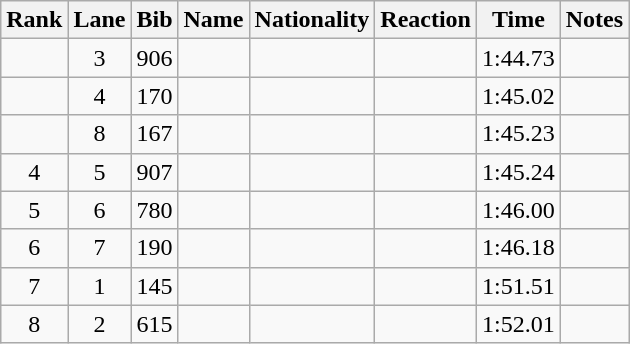<table class="wikitable sortable" style="text-align:center">
<tr>
<th>Rank</th>
<th>Lane</th>
<th>Bib</th>
<th>Name</th>
<th>Nationality</th>
<th>Reaction</th>
<th>Time</th>
<th>Notes</th>
</tr>
<tr>
<td></td>
<td>3</td>
<td>906</td>
<td align=left></td>
<td align=left></td>
<td></td>
<td>1:44.73</td>
<td></td>
</tr>
<tr>
<td></td>
<td>4</td>
<td>170</td>
<td align=left></td>
<td align=left></td>
<td></td>
<td>1:45.02</td>
<td></td>
</tr>
<tr>
<td></td>
<td>8</td>
<td>167</td>
<td align=left></td>
<td align=left></td>
<td></td>
<td>1:45.23</td>
<td></td>
</tr>
<tr>
<td>4</td>
<td>5</td>
<td>907</td>
<td align=left></td>
<td align=left></td>
<td></td>
<td>1:45.24</td>
<td></td>
</tr>
<tr>
<td>5</td>
<td>6</td>
<td>780</td>
<td align=left></td>
<td align=left></td>
<td></td>
<td>1:46.00</td>
<td></td>
</tr>
<tr>
<td>6</td>
<td>7</td>
<td>190</td>
<td align=left></td>
<td align=left></td>
<td></td>
<td>1:46.18</td>
<td></td>
</tr>
<tr>
<td>7</td>
<td>1</td>
<td>145</td>
<td align=left></td>
<td align=left></td>
<td></td>
<td>1:51.51</td>
<td></td>
</tr>
<tr>
<td>8</td>
<td>2</td>
<td>615</td>
<td align=left></td>
<td align=left></td>
<td></td>
<td>1:52.01</td>
<td></td>
</tr>
</table>
